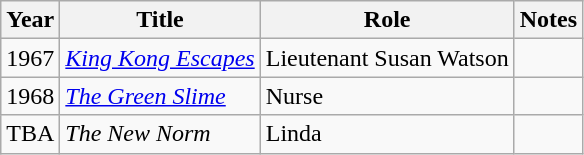<table class="wikitable sortable">
<tr>
<th>Year</th>
<th>Title</th>
<th>Role</th>
<th>Notes</th>
</tr>
<tr>
<td>1967</td>
<td><em><a href='#'>King Kong Escapes</a></em></td>
<td>Lieutenant Susan Watson</td>
<td></td>
</tr>
<tr>
<td>1968</td>
<td><em><a href='#'>The Green Slime</a></em></td>
<td>Nurse</td>
<td></td>
</tr>
<tr>
<td>TBA</td>
<td><em>The New Norm</em></td>
<td>Linda</td>
<td></td>
</tr>
</table>
